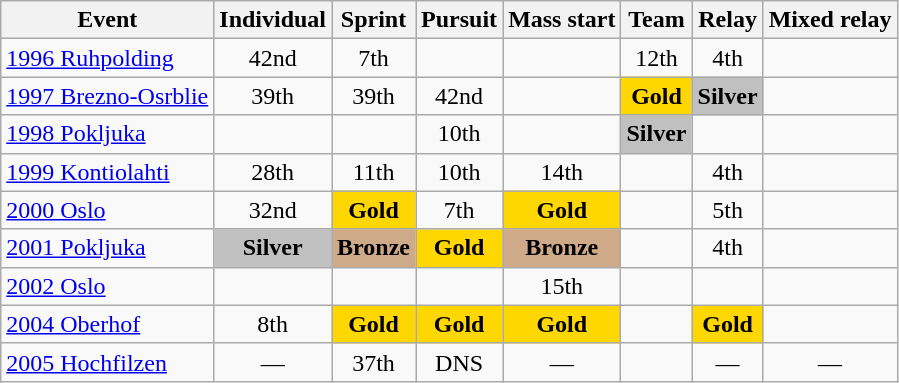<table class="wikitable" style="text-align: center;">
<tr ">
<th>Event</th>
<th>Individual</th>
<th>Sprint</th>
<th>Pursuit</th>
<th>Mass start</th>
<th>Team</th>
<th>Relay</th>
<th>Mixed relay</th>
</tr>
<tr>
<td align=left> <a href='#'>1996 Ruhpolding</a></td>
<td>42nd</td>
<td>7th</td>
<td></td>
<td></td>
<td>12th</td>
<td>4th</td>
<td></td>
</tr>
<tr>
<td align=left> <a href='#'>1997 Brezno-Osrblie</a></td>
<td>39th</td>
<td>39th</td>
<td>42nd</td>
<td></td>
<td style="background:gold;"><strong>Gold</strong></td>
<td style="background:silver;"><strong>Silver</strong></td>
<td></td>
</tr>
<tr>
<td align=left> <a href='#'>1998 Pokljuka</a></td>
<td></td>
<td></td>
<td>10th</td>
<td></td>
<td style="background:silver;"><strong>Silver</strong></td>
<td></td>
<td></td>
</tr>
<tr>
<td align=left> <a href='#'>1999 Kontiolahti</a></td>
<td>28th</td>
<td>11th</td>
<td>10th</td>
<td>14th</td>
<td></td>
<td>4th</td>
<td></td>
</tr>
<tr>
<td align=left> <a href='#'>2000 Oslo</a></td>
<td>32nd</td>
<td style="background:gold;"><strong>Gold</strong></td>
<td>7th</td>
<td style="background:gold;"><strong>Gold</strong></td>
<td></td>
<td>5th</td>
<td></td>
</tr>
<tr>
<td align=left> <a href='#'>2001 Pokljuka</a></td>
<td style="background:silver;"><strong>Silver</strong></td>
<td style="background:#cfaa88;"><strong>Bronze</strong></td>
<td style="background:gold;"><strong>Gold</strong></td>
<td style="background:#cfaa88;"><strong>Bronze</strong></td>
<td></td>
<td>4th</td>
<td></td>
</tr>
<tr>
<td align=left> <a href='#'>2002 Oslo</a></td>
<td></td>
<td></td>
<td></td>
<td>15th</td>
<td></td>
<td></td>
<td></td>
</tr>
<tr>
<td align=left> <a href='#'>2004 Oberhof</a></td>
<td>8th</td>
<td style="background:gold;"><strong>Gold</strong></td>
<td style="background:gold;"><strong>Gold</strong></td>
<td style="background:gold;"><strong>Gold</strong></td>
<td></td>
<td style="background:gold;"><strong>Gold</strong></td>
<td></td>
</tr>
<tr>
<td align=left> <a href='#'>2005 Hochfilzen</a></td>
<td>—</td>
<td>37th</td>
<td>DNS</td>
<td>—</td>
<td></td>
<td>—</td>
<td>—</td>
</tr>
</table>
